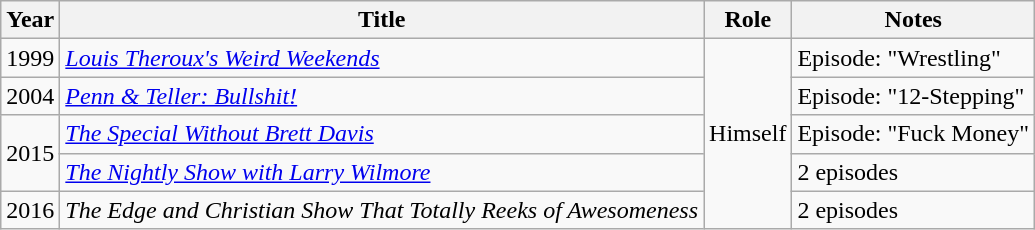<table class="wikitable sortable">
<tr>
<th>Year</th>
<th>Title</th>
<th>Role</th>
<th class="unsortable">Notes</th>
</tr>
<tr>
<td>1999</td>
<td><em><a href='#'>Louis Theroux's Weird Weekends</a></em></td>
<td rowspan="5">Himself</td>
<td>Episode: "Wrestling"</td>
</tr>
<tr>
<td>2004</td>
<td><em><a href='#'>Penn & Teller: Bullshit!</a></em></td>
<td>Episode: "12-Stepping"</td>
</tr>
<tr>
<td rowspan="2">2015</td>
<td><em><a href='#'>The Special Without Brett Davis</a></em></td>
<td>Episode: "Fuck Money"</td>
</tr>
<tr>
<td><em><a href='#'>The Nightly Show with Larry Wilmore</a></em></td>
<td>2 episodes</td>
</tr>
<tr>
<td>2016</td>
<td><em>The Edge and Christian Show That Totally Reeks of Awesomeness</em></td>
<td>2 episodes</td>
</tr>
</table>
